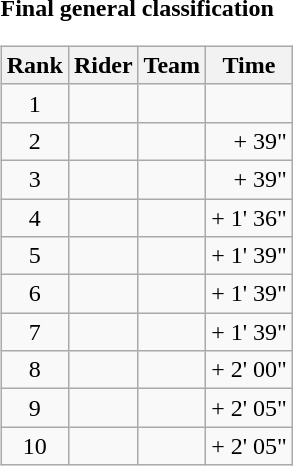<table>
<tr>
<td><strong>Final general classification</strong><br><table class="wikitable">
<tr>
<th scope="col">Rank</th>
<th scope="col">Rider</th>
<th scope="col">Team</th>
<th scope="col">Time</th>
</tr>
<tr>
<td style="text-align:center;">1</td>
<td></td>
<td></td>
<td style="text-align:right;"></td>
</tr>
<tr>
<td style="text-align:center;">2</td>
<td></td>
<td></td>
<td style="text-align:right;">+ 39"</td>
</tr>
<tr>
<td style="text-align:center;">3</td>
<td></td>
<td></td>
<td style="text-align:right;">+ 39"</td>
</tr>
<tr>
<td style="text-align:center;">4</td>
<td></td>
<td></td>
<td style="text-align:right;">+ 1' 36"</td>
</tr>
<tr>
<td style="text-align:center;">5</td>
<td></td>
<td></td>
<td style="text-align:right;">+ 1' 39"</td>
</tr>
<tr>
<td style="text-align:center;">6</td>
<td></td>
<td></td>
<td style="text-align:right;">+ 1' 39"</td>
</tr>
<tr>
<td style="text-align:center;">7</td>
<td></td>
<td></td>
<td style="text-align:right;">+ 1' 39"</td>
</tr>
<tr>
<td style="text-align:center;">8</td>
<td></td>
<td></td>
<td style="text-align:right;">+ 2' 00"</td>
</tr>
<tr>
<td style="text-align:center;">9</td>
<td></td>
<td></td>
<td style="text-align:right;">+ 2' 05"</td>
</tr>
<tr>
<td style="text-align:center;">10</td>
<td></td>
<td></td>
<td style="text-align:right;">+ 2' 05"</td>
</tr>
</table>
</td>
</tr>
</table>
